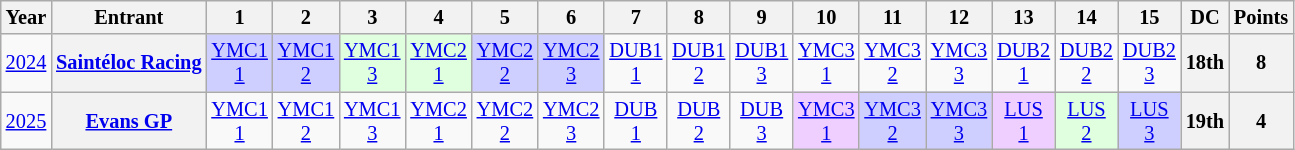<table class="wikitable" style="text-align:center; font-size:85%">
<tr>
<th>Year</th>
<th>Entrant</th>
<th>1</th>
<th>2</th>
<th>3</th>
<th>4</th>
<th>5</th>
<th>6</th>
<th>7</th>
<th>8</th>
<th>9</th>
<th>10</th>
<th>11</th>
<th>12</th>
<th>13</th>
<th>14</th>
<th>15</th>
<th>DC</th>
<th>Points</th>
</tr>
<tr>
<td><a href='#'>2024</a></td>
<th nowrap><a href='#'>Saintéloc Racing</a></th>
<td style=background:#CFCFFF><a href='#'>YMC1<br>1</a><br></td>
<td style=background:#CFCFFF><a href='#'>YMC1<br>2</a><br></td>
<td style=background:#DFFFDF><a href='#'>YMC1<br>3</a><br></td>
<td style=background:#DFFFDF><a href='#'>YMC2<br>1</a><br></td>
<td style=background:#CFCFFF><a href='#'>YMC2<br>2</a><br></td>
<td style=background:#CFCFFF><a href='#'>YMC2<br>3</a><br></td>
<td><a href='#'>DUB1<br>1</a></td>
<td><a href='#'>DUB1<br>2</a></td>
<td><a href='#'>DUB1<br>3</a></td>
<td><a href='#'>YMC3<br>1</a></td>
<td><a href='#'>YMC3<br>2</a></td>
<td><a href='#'>YMC3<br>3</a></td>
<td><a href='#'>DUB2<br>1</a></td>
<td><a href='#'>DUB2<br>2</a></td>
<td><a href='#'>DUB2<br>3</a></td>
<th>18th</th>
<th>8</th>
</tr>
<tr>
<td><a href='#'>2025</a></td>
<th nowrap><a href='#'>Evans GP</a></th>
<td><a href='#'>YMC1<br>1</a></td>
<td><a href='#'>YMC1<br>2</a></td>
<td><a href='#'>YMC1<br>3</a></td>
<td><a href='#'>YMC2<br>1</a></td>
<td><a href='#'>YMC2<br>2</a></td>
<td><a href='#'>YMC2<br>3</a></td>
<td><a href='#'>DUB<br>1</a></td>
<td><a href='#'>DUB<br>2</a></td>
<td><a href='#'>DUB<br>3</a></td>
<td style=background:#EFCFFF><a href='#'>YMC3<br>1</a><br></td>
<td style=background:#CFCFFF><a href='#'>YMC3<br>2</a><br></td>
<td style=background:#CFCFFF><a href='#'>YMC3<br>3</a><br></td>
<td style=background:#EFCFFF><a href='#'>LUS<br>1</a><br></td>
<td style=background:#DFFFDF><a href='#'>LUS<br>2</a><br></td>
<td style=background:#CFCFFF><a href='#'>LUS<br>3</a><br></td>
<th>19th</th>
<th>4</th>
</tr>
</table>
